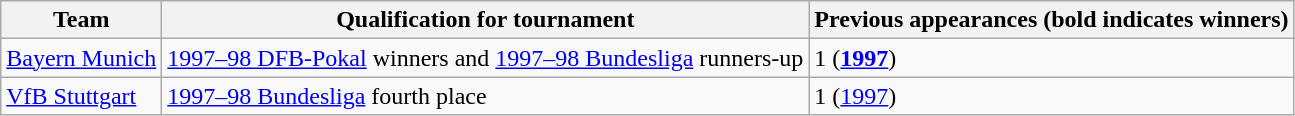<table class="wikitable">
<tr>
<th>Team</th>
<th>Qualification for tournament</th>
<th>Previous appearances (bold indicates winners)</th>
</tr>
<tr>
<td><a href='#'>Bayern Munich</a></td>
<td><a href='#'>1997–98 DFB-Pokal</a> winners and <a href='#'>1997–98 Bundesliga</a> runners-up</td>
<td>1 (<strong><a href='#'>1997</a></strong>)</td>
</tr>
<tr>
<td><a href='#'>VfB Stuttgart</a></td>
<td><a href='#'>1997–98 Bundesliga</a> fourth place</td>
<td>1 (<a href='#'>1997</a>)</td>
</tr>
</table>
